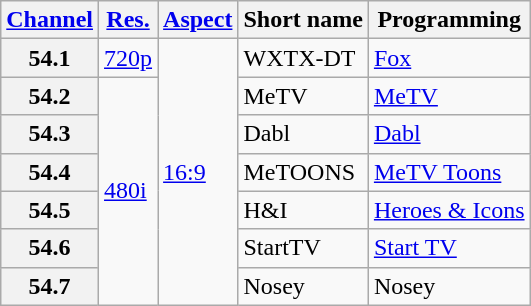<table class="wikitable">
<tr>
<th scope = "col"><a href='#'>Channel</a></th>
<th scope = "col"><a href='#'>Res.</a></th>
<th scope = "col"><a href='#'>Aspect</a></th>
<th scope = "col">Short name</th>
<th scope = "col">Programming</th>
</tr>
<tr>
<th scope = "row">54.1</th>
<td><a href='#'>720p</a></td>
<td rowspan=7><a href='#'>16:9</a></td>
<td>WXTX-DT</td>
<td><a href='#'>Fox</a></td>
</tr>
<tr>
<th scope = "row">54.2</th>
<td rowspan=6><a href='#'>480i</a></td>
<td>MeTV</td>
<td><a href='#'>MeTV</a></td>
</tr>
<tr>
<th scope = "row">54.3</th>
<td>Dabl</td>
<td><a href='#'>Dabl</a></td>
</tr>
<tr>
<th scope = "row">54.4</th>
<td>MeTOONS</td>
<td><a href='#'>MeTV Toons</a></td>
</tr>
<tr>
<th scope = "row">54.5</th>
<td>H&I</td>
<td><a href='#'>Heroes & Icons</a></td>
</tr>
<tr>
<th scope = "row">54.6</th>
<td>StartTV</td>
<td><a href='#'>Start TV</a></td>
</tr>
<tr>
<th scope = "row">54.7</th>
<td>Nosey</td>
<td>Nosey</td>
</tr>
</table>
